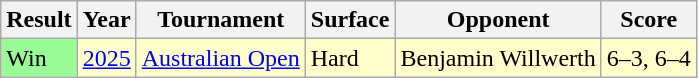<table class="sortable wikitable">
<tr>
<th>Result</th>
<th>Year</th>
<th>Tournament</th>
<th>Surface</th>
<th>Opponent</th>
<th class="unsortable">Score</th>
</tr>
<tr style="background:#ffc;">
<td bgcolor=98FB98>Win</td>
<td><a href='#'>2025</a></td>
<td><a href='#'>Australian Open</a></td>
<td>Hard</td>
<td> Benjamin Willwerth</td>
<td>6–3, 6–4</td>
</tr>
</table>
